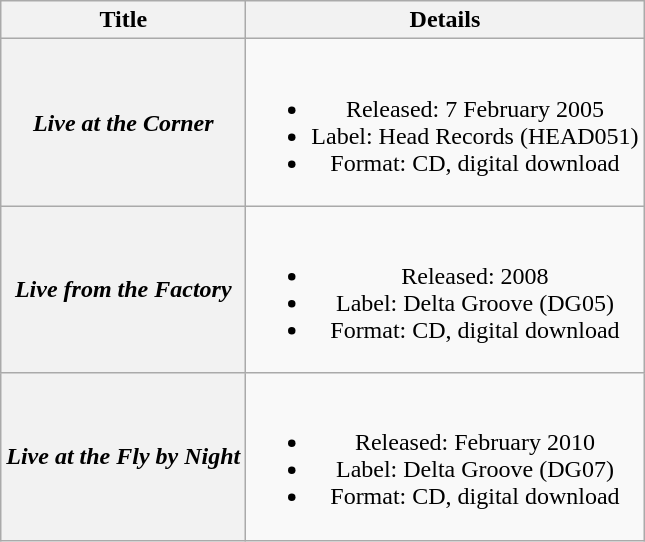<table class="wikitable plainrowheaders" style="text-align:center;">
<tr>
<th>Title</th>
<th>Details</th>
</tr>
<tr>
<th scope="row"><em>Live at the Corner</em></th>
<td><br><ul><li>Released: 7 February 2005</li><li>Label: Head Records (HEAD051)</li><li>Format: CD, digital download</li></ul></td>
</tr>
<tr>
<th scope="row"><em>Live from the Factory</em></th>
<td><br><ul><li>Released: 2008</li><li>Label: Delta Groove (DG05)</li><li>Format: CD, digital download</li></ul></td>
</tr>
<tr>
<th scope="row"><em>Live at the Fly by Night</em></th>
<td><br><ul><li>Released: February 2010</li><li>Label: Delta Groove (DG07)</li><li>Format: CD, digital download</li></ul></td>
</tr>
</table>
